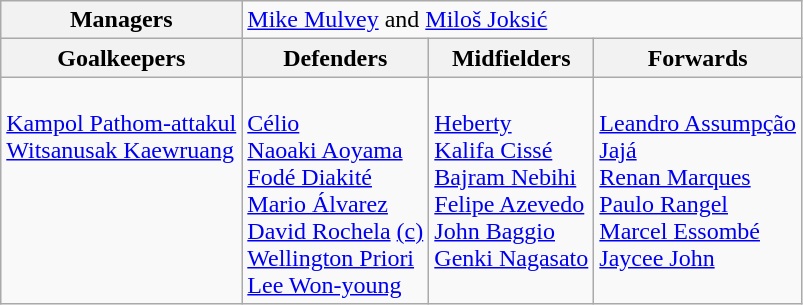<table class="wikitable">
<tr>
<th>Managers</th>
<td colspan=3> <a href='#'>Mike Mulvey</a> and  <a href='#'>Miloš Joksić</a></td>
</tr>
<tr>
<th>Goalkeepers</th>
<th>Defenders</th>
<th>Midfielders</th>
<th>Forwards</th>
</tr>
<tr>
<td align=left valign=top><br> <a href='#'>Kampol Pathom-attakul</a>  <br>
 <a href='#'>Witsanusak Kaewruang</a>  <br></td>
<td align=left valign=top><br> <a href='#'>Célio</a>  <br>
 <a href='#'>Naoaki Aoyama</a>  <br>
 <a href='#'>Fodé Diakité</a>  <br>
 <a href='#'>Mario Álvarez</a>  <br>
 <a href='#'>David Rochela</a> <a href='#'>(c)</a>  <br>
 <a href='#'>Wellington Priori</a>  <br>
 <a href='#'>Lee Won-young</a>  <br></td>
<td align=left valign=top><br> <a href='#'>Heberty</a>  <br>
 <a href='#'>Kalifa Cissé</a>  <br>
 <a href='#'>Bajram Nebihi</a>  <br>
 <a href='#'>Felipe Azevedo</a>  <br>
 <a href='#'>John Baggio</a>  <br>
 <a href='#'>Genki Nagasato</a>  <br></td>
<td align=left valign=top><br> <a href='#'>Leandro Assumpção</a>  <br>
 <a href='#'>Jajá</a>  <br>
 <a href='#'>Renan Marques</a> <br>
 <a href='#'>Paulo Rangel</a> <br>
 <a href='#'>Marcel Essombé</a> <br>
 <a href='#'>Jaycee John</a> <br></td>
</tr>
</table>
